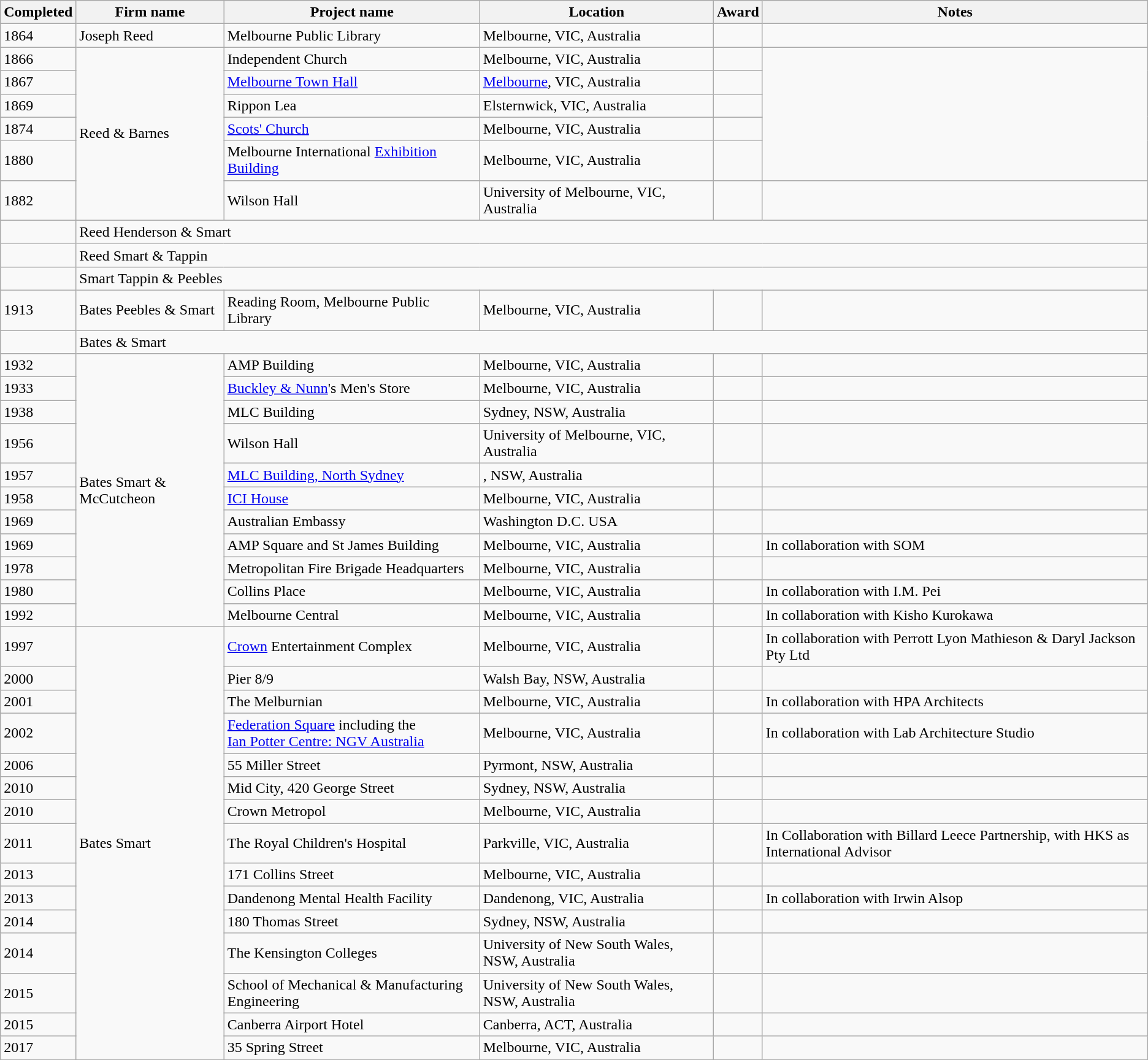<table class="wikitable sortable">
<tr>
<th>Completed</th>
<th>Firm name</th>
<th>Project name</th>
<th>Location</th>
<th>Award</th>
<th>Notes</th>
</tr>
<tr>
<td>1864</td>
<td>Joseph Reed<br></td>
<td>Melbourne Public Library</td>
<td>Melbourne, VIC, Australia</td>
<td></td>
<td></td>
</tr>
<tr>
<td>1866</td>
<td rowspan="6">Reed & Barnes<br></td>
<td>Independent Church</td>
<td>Melbourne, VIC, Australia</td>
<td></td>
<td rowspan="5"></td>
</tr>
<tr>
<td>1867</td>
<td><a href='#'>Melbourne Town Hall</a></td>
<td><a href='#'>Melbourne</a>, VIC, Australia</td>
<td></td>
</tr>
<tr>
<td>1869</td>
<td>Rippon Lea</td>
<td>Elsternwick, VIC, Australia</td>
<td></td>
</tr>
<tr>
<td>1874</td>
<td><a href='#'>Scots' Church</a></td>
<td>Melbourne, VIC, Australia</td>
<td></td>
</tr>
<tr>
<td>1880</td>
<td>Melbourne International <a href='#'>Exhibition Building</a></td>
<td>Melbourne, VIC, Australia</td>
<td></td>
</tr>
<tr>
<td>1882</td>
<td>Wilson Hall</td>
<td>University of Melbourne, VIC, Australia</td>
<td></td>
<td></td>
</tr>
<tr>
<td></td>
<td colspan=5>Reed Henderson & Smart<br></td>
</tr>
<tr>
<td></td>
<td colspan=5>Reed Smart & Tappin<br></td>
</tr>
<tr>
<td></td>
<td colspan="5">Smart Tappin & Peebles<br></td>
</tr>
<tr>
<td>1913</td>
<td>Bates Peebles & Smart<br></td>
<td>Reading Room, Melbourne Public Library</td>
<td>Melbourne, VIC, Australia</td>
<td></td>
<td></td>
</tr>
<tr>
<td></td>
<td colspan="5">Bates & Smart<br></td>
</tr>
<tr>
<td>1932</td>
<td rowspan="11">Bates Smart & McCutcheon<br></td>
<td>AMP Building</td>
<td>Melbourne, VIC, Australia</td>
<td></td>
<td></td>
</tr>
<tr>
<td>1933</td>
<td><a href='#'>Buckley & Nunn</a>'s Men's Store</td>
<td>Melbourne, VIC, Australia</td>
<td></td>
<td></td>
</tr>
<tr>
<td>1938</td>
<td>MLC Building</td>
<td>Sydney, NSW, Australia</td>
<td></td>
<td></td>
</tr>
<tr>
<td>1956</td>
<td>Wilson Hall</td>
<td>University of Melbourne, VIC, Australia</td>
<td></td>
<td></td>
</tr>
<tr>
<td>1957</td>
<td><a href='#'>MLC Building, North Sydney</a></td>
<td>, NSW, Australia</td>
<td></td>
<td></td>
</tr>
<tr>
<td>1958</td>
<td><a href='#'>ICI House</a></td>
<td>Melbourne, VIC, Australia</td>
<td></td>
<td></td>
</tr>
<tr>
<td>1969</td>
<td>Australian Embassy</td>
<td>Washington D.C. USA</td>
<td></td>
<td></td>
</tr>
<tr>
<td>1969</td>
<td>AMP Square and St James Building</td>
<td>Melbourne, VIC, Australia</td>
<td></td>
<td>In collaboration with SOM</td>
</tr>
<tr>
<td>1978</td>
<td>Metropolitan Fire Brigade Headquarters</td>
<td>Melbourne, VIC, Australia</td>
<td></td>
<td></td>
</tr>
<tr>
<td>1980</td>
<td>Collins Place</td>
<td>Melbourne, VIC, Australia</td>
<td></td>
<td>In collaboration with I.M. Pei</td>
</tr>
<tr>
<td>1992</td>
<td>Melbourne Central</td>
<td>Melbourne, VIC, Australia</td>
<td></td>
<td>In collaboration with Kisho Kurokawa</td>
</tr>
<tr>
<td>1997</td>
<td rowspan="15">Bates Smart<br></td>
<td><a href='#'>Crown</a> Entertainment Complex</td>
<td>Melbourne, VIC, Australia</td>
<td></td>
<td>In collaboration with Perrott Lyon Mathieson & Daryl Jackson Pty Ltd</td>
</tr>
<tr>
<td>2000</td>
<td>Pier 8/9</td>
<td>Walsh Bay, NSW, Australia</td>
<td></td>
<td></td>
</tr>
<tr>
<td>2001</td>
<td>The Melburnian</td>
<td>Melbourne, VIC, Australia</td>
<td></td>
<td>In collaboration with HPA Architects</td>
</tr>
<tr>
<td>2002</td>
<td><a href='#'>Federation Square</a> including the<br><a href='#'>Ian Potter Centre: NGV Australia</a></td>
<td>Melbourne, VIC, Australia</td>
<td><br><br></td>
<td>In collaboration with Lab Architecture Studio</td>
</tr>
<tr>
<td>2006</td>
<td>55 Miller Street</td>
<td>Pyrmont, NSW, Australia</td>
<td></td>
<td></td>
</tr>
<tr>
<td>2010</td>
<td>Mid City, 420 George Street</td>
<td>Sydney, NSW, Australia</td>
<td></td>
<td></td>
</tr>
<tr>
<td>2010</td>
<td>Crown Metropol</td>
<td>Melbourne, VIC, Australia</td>
<td></td>
<td></td>
</tr>
<tr>
<td>2011</td>
<td>The Royal Children's Hospital</td>
<td>Parkville, VIC, Australia</td>
<td></td>
<td>In Collaboration with Billard Leece Partnership, with HKS as International Advisor</td>
</tr>
<tr>
<td>2013</td>
<td>171 Collins Street</td>
<td>Melbourne, VIC, Australia</td>
<td></td>
<td></td>
</tr>
<tr>
<td>2013</td>
<td>Dandenong Mental Health Facility</td>
<td>Dandenong, VIC, Australia</td>
<td></td>
<td>In collaboration with Irwin Alsop</td>
</tr>
<tr>
<td>2014</td>
<td>180 Thomas Street</td>
<td>Sydney, NSW, Australia</td>
<td></td>
<td></td>
</tr>
<tr>
<td>2014</td>
<td>The Kensington Colleges</td>
<td>University of New South Wales, NSW, Australia</td>
<td></td>
<td></td>
</tr>
<tr>
<td>2015</td>
<td>School of Mechanical & Manufacturing Engineering</td>
<td>University of New South Wales, NSW, Australia</td>
<td></td>
<td></td>
</tr>
<tr>
<td>2015</td>
<td>Canberra Airport Hotel</td>
<td>Canberra, ACT, Australia</td>
<td></td>
<td></td>
</tr>
<tr>
<td>2017</td>
<td>35 Spring Street</td>
<td>Melbourne, VIC, Australia</td>
<td></td>
<td></td>
</tr>
</table>
